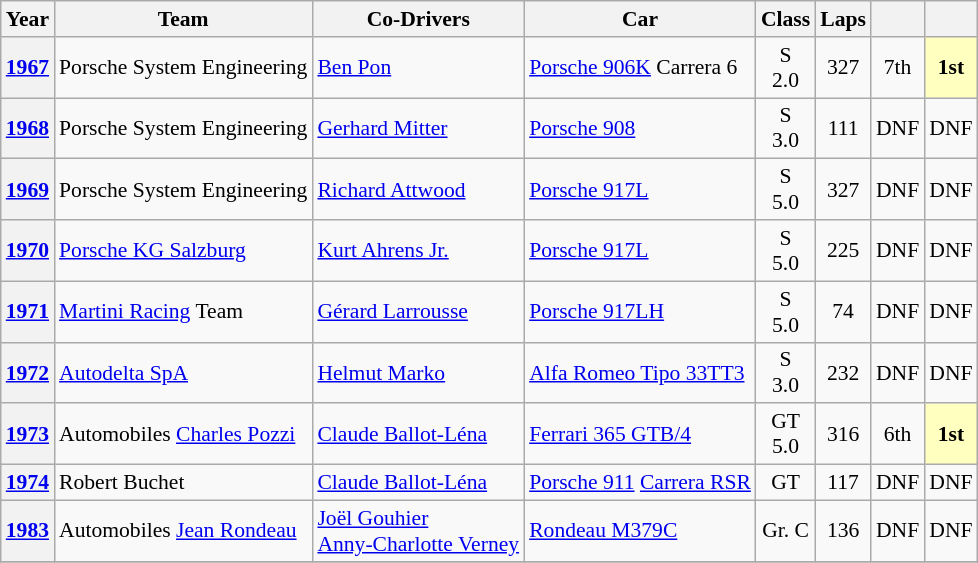<table class="wikitable" style="text-align:center; font-size:90%">
<tr>
<th>Year</th>
<th>Team</th>
<th>Co-Drivers</th>
<th>Car</th>
<th>Class</th>
<th>Laps</th>
<th></th>
<th></th>
</tr>
<tr>
<th><a href='#'>1967</a></th>
<td align="left"> Porsche System Engineering</td>
<td align="left"> <a href='#'>Ben Pon</a></td>
<td align="left"><a href='#'>Porsche 906K</a> Carrera 6</td>
<td>S<br>2.0</td>
<td>327</td>
<td>7th</td>
<td style="background:#ffffbf;"><strong>1st</strong></td>
</tr>
<tr>
<th><a href='#'>1968</a></th>
<td align="left"> Porsche System Engineering</td>
<td align="left"> <a href='#'>Gerhard Mitter</a></td>
<td align="left"><a href='#'>Porsche 908</a></td>
<td>S<br>3.0</td>
<td>111</td>
<td>DNF</td>
<td>DNF</td>
</tr>
<tr>
<th><a href='#'>1969</a></th>
<td align="left"> Porsche System Engineering</td>
<td align="left"> <a href='#'>Richard Attwood</a></td>
<td align="left"><a href='#'>Porsche 917L</a></td>
<td>S<br>5.0</td>
<td>327</td>
<td>DNF</td>
<td>DNF</td>
</tr>
<tr>
<th><a href='#'>1970</a></th>
<td align="left"> <a href='#'>Porsche KG Salzburg</a></td>
<td align="left"> <a href='#'>Kurt Ahrens Jr.</a></td>
<td align="left"><a href='#'>Porsche 917L</a></td>
<td>S<br>5.0</td>
<td>225</td>
<td>DNF</td>
<td>DNF</td>
</tr>
<tr>
<th><a href='#'>1971</a></th>
<td align="left"> <a href='#'>Martini Racing</a> Team</td>
<td align="left"> <a href='#'>Gérard Larrousse</a></td>
<td align="left"><a href='#'>Porsche 917LH</a></td>
<td>S<br>5.0</td>
<td>74</td>
<td>DNF</td>
<td>DNF</td>
</tr>
<tr>
<th><a href='#'>1972</a></th>
<td align="left"> <a href='#'>Autodelta SpA</a></td>
<td align="left"> <a href='#'>Helmut Marko</a></td>
<td align="left"><a href='#'>Alfa Romeo Tipo 33TT3</a></td>
<td>S<br>3.0</td>
<td>232</td>
<td>DNF</td>
<td>DNF</td>
</tr>
<tr>
<th><a href='#'>1973</a></th>
<td align="left"> Automobiles <a href='#'>Charles Pozzi</a></td>
<td align="left"> <a href='#'>Claude Ballot-Léna</a></td>
<td align="left"><a href='#'>Ferrari 365 GTB/4</a></td>
<td>GT<br>5.0</td>
<td>316</td>
<td>6th</td>
<td style="background:#ffffbf;"><strong>1st</strong></td>
</tr>
<tr>
<th><a href='#'>1974</a></th>
<td align="left"> Robert Buchet</td>
<td align="left"> <a href='#'>Claude Ballot-Léna</a></td>
<td align="left"><a href='#'>Porsche 911</a> <a href='#'>Carrera RSR</a></td>
<td>GT<br></td>
<td>117</td>
<td>DNF</td>
<td>DNF</td>
</tr>
<tr>
<th><a href='#'>1983</a></th>
<td align="left"> Automobiles <a href='#'>Jean Rondeau</a></td>
<td align="left"> <a href='#'>Joël Gouhier</a><br> <a href='#'>Anny-Charlotte Verney</a></td>
<td align="left"><a href='#'>Rondeau M379C</a></td>
<td>Gr. C</td>
<td>136</td>
<td>DNF</td>
<td>DNF</td>
</tr>
<tr>
</tr>
</table>
